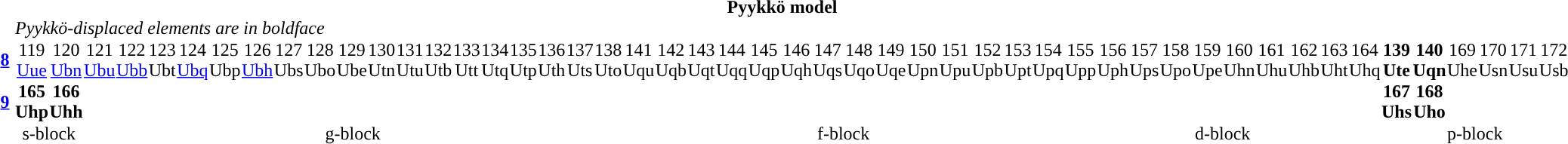<table border=0 cellpadding="0" cellspacing="1" style="text-align:center; background:">
<tr>
<th colspan=51 style="background:">Pyykkö model</th>
</tr>
<tr>
<td></td>
<td colspan=50 style="text-align:left;"><em>Pyykkö-displaced elements are in boldface</em></td>
</tr>
<tr cellpadding="0" cellspacing="2">
<td> <strong><a href='#'>8</a></strong> </td>
<td style="background:">119<br><a href='#'>Uue</a></td>
<td style="background:">120<br><a href='#'>Ubn</a></td>
<td style="background:">121<br><a href='#'>Ubu</a></td>
<td style="background:">122<br><a href='#'>Ubb</a></td>
<td style="background:">123<br>Ubt</td>
<td style="background:">124<br><a href='#'>Ubq</a></td>
<td style="background:">125<br>Ubp</td>
<td style="background:">126<br><a href='#'>Ubh</a></td>
<td style="background:">127<br>Ubs</td>
<td style="background:">128<br>Ubo</td>
<td style="background:">129<br>Ube</td>
<td style="background:">130<br>Utn</td>
<td style="background:">131<br>Utu</td>
<td style="background:">132<br>Utb</td>
<td style="background:">133<br>Utt</td>
<td style="background:">134<br>Utq</td>
<td style="background:">135<br>Utp</td>
<td style="background:">136<br>Uth</td>
<td style="background:">137<br>Uts</td>
<td style="background:">138<br>Uto</td>
<td style="background:">141<br>Uqu</td>
<td style="background:">142<br>Uqb</td>
<td style="background:">143<br>Uqt</td>
<td style="background:">144<br>Uqq</td>
<td style="background:">145<br>Uqp</td>
<td style="background:">146<br>Uqh</td>
<td style="background:">147<br>Uqs</td>
<td style="background:">148<br>Uqo</td>
<td style="background:">149<br>Uqe</td>
<td style="background:">150<br>Upn</td>
<td style="background:">151<br>Upu</td>
<td style="background:">152<br>Upb</td>
<td style="background:">153<br>Upt</td>
<td style="background:">154<br>Upq</td>
<td style="background:">155<br>Upp</td>
<td style="background:">156<br>Uph</td>
<td style="background:">157<br>Ups</td>
<td style="background:">158<br>Upo</td>
<td style="background:">159<br>Upe</td>
<td style="background:">160<br>Uhn</td>
<td style="background:">161<br>Uhu</td>
<td style="background:">162<br>Uhb</td>
<td style="background:">163<br>Uht</td>
<td style="background:">164<br>Uhq</td>
<td style="background:"><strong>139<br>Ute</strong></td>
<td style="background:"><strong>140<br>Uqn</strong></td>
<td style="background:">169<br>Uhe</td>
<td style="background:">170<br>Usn</td>
<td style="background:">171<br>Usu</td>
<td style="background:">172<br>Usb</td>
</tr>
<tr>
<td><strong><a href='#'>9</a></strong></td>
<td style="background:"><strong>165<br>Uhp</strong></td>
<td style="background:"><strong>166<br>Uhh</strong></td>
<td colspan="42"></td>
<td style="background:"><strong>167<br>Uhs</strong></td>
<td style="background:"><strong>168<br>Uho</strong></td>
</tr>
<tr>
<td> </td>
<td colspan=2 style="background:">s-block</td>
<td colspan=18 style="background:">g-block</td>
<td colspan=14 style="background:">f-block</td>
<td colspan=10 style="background:">d-block</td>
<td colspan=6 style="background:">p-block</td>
</tr>
</table>
